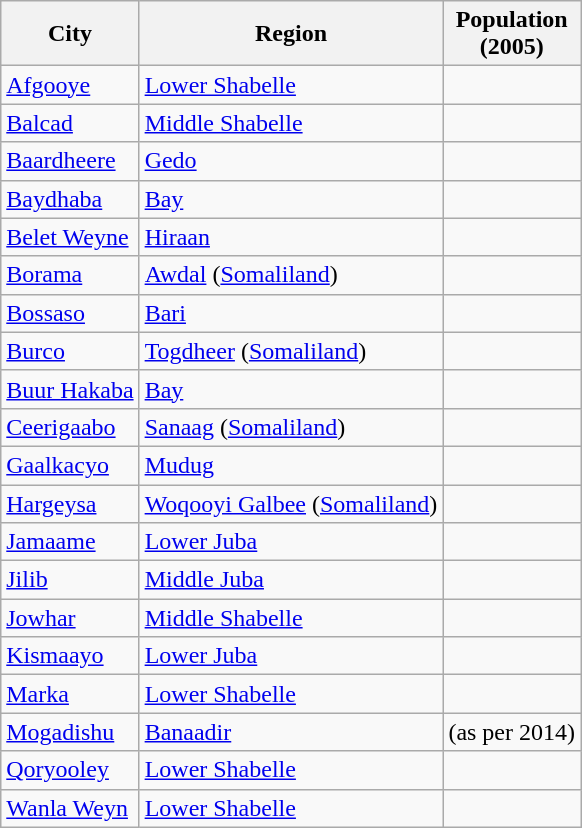<table class="wikitable sortable sticky-header col3right">
<tr>
<th>City</th>
<th>Region</th>
<th>Population<br>(2005)</th>
</tr>
<tr>
<td><a href='#'>Afgooye</a></td>
<td><a href='#'>Lower Shabelle</a></td>
<td></td>
</tr>
<tr>
<td><a href='#'>Balcad</a></td>
<td><a href='#'>Middle Shabelle</a></td>
<td></td>
</tr>
<tr>
<td><a href='#'>Baardheere</a></td>
<td><a href='#'>Gedo</a></td>
<td></td>
</tr>
<tr>
<td><a href='#'>Baydhaba</a></td>
<td><a href='#'>Bay</a></td>
<td></td>
</tr>
<tr>
<td><a href='#'>Belet Weyne</a></td>
<td><a href='#'>Hiraan</a></td>
<td></td>
</tr>
<tr>
<td><a href='#'>Borama</a></td>
<td><a href='#'>Awdal</a> (<a href='#'>Somaliland</a>)</td>
<td></td>
</tr>
<tr>
<td><a href='#'>Bossaso</a></td>
<td><a href='#'>Bari</a></td>
<td></td>
</tr>
<tr>
<td><a href='#'>Burco</a></td>
<td><a href='#'>Togdheer</a> (<a href='#'>Somaliland</a>)</td>
<td></td>
</tr>
<tr>
<td><a href='#'>Buur Hakaba</a></td>
<td><a href='#'>Bay</a></td>
<td></td>
</tr>
<tr>
<td><a href='#'>Ceerigaabo</a></td>
<td><a href='#'>Sanaag</a> (<a href='#'>Somaliland</a>)</td>
<td></td>
</tr>
<tr>
<td><a href='#'>Gaalkacyo</a></td>
<td><a href='#'>Mudug</a></td>
<td></td>
</tr>
<tr>
<td><a href='#'>Hargeysa</a></td>
<td><a href='#'>Woqooyi Galbee</a> (<a href='#'>Somaliland</a>)</td>
<td></td>
</tr>
<tr>
<td><a href='#'>Jamaame</a></td>
<td><a href='#'>Lower Juba</a></td>
<td></td>
</tr>
<tr>
<td><a href='#'>Jilib</a></td>
<td><a href='#'>Middle Juba</a></td>
<td></td>
</tr>
<tr>
<td><a href='#'>Jowhar</a></td>
<td><a href='#'>Middle Shabelle</a></td>
<td></td>
</tr>
<tr>
<td><a href='#'>Kismaayo</a></td>
<td><a href='#'>Lower Juba</a></td>
<td></td>
</tr>
<tr>
<td><a href='#'>Marka</a></td>
<td><a href='#'>Lower Shabelle</a></td>
<td></td>
</tr>
<tr>
<td><a href='#'>Mogadishu</a></td>
<td><a href='#'>Banaadir</a></td>
<td> (as per 2014)</td>
</tr>
<tr>
<td><a href='#'>Qoryooley</a></td>
<td><a href='#'>Lower Shabelle</a></td>
<td></td>
</tr>
<tr>
<td><a href='#'>Wanla Weyn</a></td>
<td><a href='#'>Lower Shabelle</a></td>
<td></td>
</tr>
</table>
